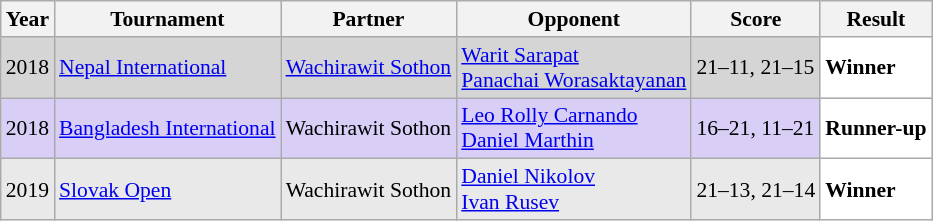<table class="sortable wikitable" style="font-size: 90%;">
<tr>
<th>Year</th>
<th>Tournament</th>
<th>Partner</th>
<th>Opponent</th>
<th>Score</th>
<th>Result</th>
</tr>
<tr style="background:#D5D5D5">
<td align="center">2018</td>
<td align="left"><a href='#'>Nepal International</a></td>
<td align="left"> <a href='#'>Wachirawit Sothon</a></td>
<td align="left"> <a href='#'>Warit Sarapat</a><br> <a href='#'>Panachai Worasaktayanan</a></td>
<td align="left">21–11, 21–15</td>
<td style="text-align:left; background:white"> <strong>Winner</strong></td>
</tr>
<tr style="background:#D8CEF6">
<td align="center">2018</td>
<td align="left"><a href='#'>Bangladesh International</a></td>
<td align="left"> Wachirawit Sothon</td>
<td align="left"> <a href='#'>Leo Rolly Carnando</a><br> <a href='#'>Daniel Marthin</a></td>
<td align="left">16–21, 11–21</td>
<td style="text-align:left; background:white"> <strong>Runner-up</strong></td>
</tr>
<tr style="background:#E9E9E9">
<td align="center">2019</td>
<td align="left"><a href='#'>Slovak Open</a></td>
<td align="left"> Wachirawit Sothon</td>
<td align="left"> <a href='#'>Daniel Nikolov</a><br> <a href='#'>Ivan Rusev</a></td>
<td align="left">21–13, 21–14</td>
<td style="text-align:left; background:white"> <strong>Winner</strong></td>
</tr>
</table>
